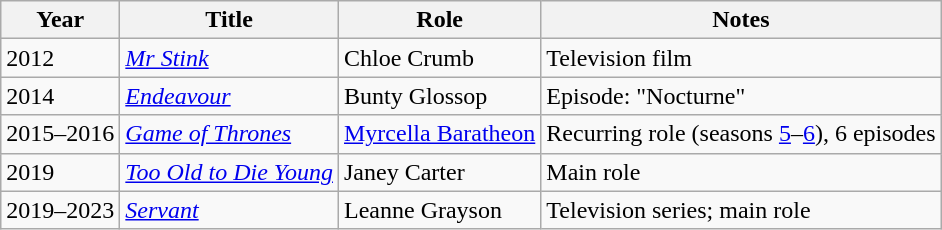<table class="wikitable sortable">
<tr>
<th>Year</th>
<th>Title</th>
<th>Role</th>
<th class="unsortable">Notes</th>
</tr>
<tr>
<td>2012</td>
<td><em><a href='#'>Mr Stink</a></em></td>
<td>Chloe Crumb</td>
<td>Television film</td>
</tr>
<tr>
<td>2014</td>
<td><em><a href='#'>Endeavour</a></em></td>
<td>Bunty Glossop</td>
<td>Episode: "Nocturne"</td>
</tr>
<tr>
<td>2015–2016</td>
<td><em><a href='#'>Game of Thrones</a></em></td>
<td><a href='#'>Myrcella Baratheon</a></td>
<td>Recurring role (seasons <a href='#'>5</a>–<a href='#'>6</a>), 6 episodes</td>
</tr>
<tr>
<td>2019</td>
<td><em><a href='#'>Too Old to Die Young</a></em></td>
<td>Janey Carter</td>
<td>Main role</td>
</tr>
<tr>
<td>2019–2023</td>
<td><em><a href='#'>Servant</a></em></td>
<td>Leanne Grayson</td>
<td>Television series; main role<br></td>
</tr>
</table>
